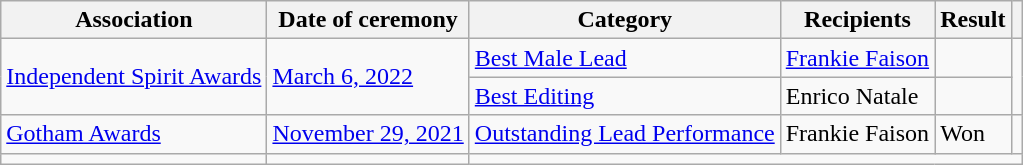<table class="wikitable sortable">
<tr>
<th scope=col>Association</th>
<th scope=col>Date of ceremony</th>
<th scope=col>Category</th>
<th scope=col>Recipients</th>
<th scope=col>Result</th>
<th class=unsortable scope=col></th>
</tr>
<tr>
<td rowspan="2"><a href='#'>Independent Spirit Awards</a></td>
<td rowspan="2"><a href='#'>March 6, 2022</a></td>
<td><a href='#'>Best Male Lead</a></td>
<td><a href='#'>Frankie Faison</a></td>
<td></td>
<td rowspan="2"></td>
</tr>
<tr>
<td><a href='#'>Best Editing</a></td>
<td>Enrico Natale</td>
<td></td>
</tr>
<tr>
<td><a href='#'>Gotham Awards</a></td>
<td><a href='#'>November 29, 2021</a></td>
<td><a href='#'>Outstanding Lead Performance</a></td>
<td>Frankie Faison</td>
<td>Won</td>
<td></td>
</tr>
<tr>
<td></td>
<td></td>
</tr>
</table>
